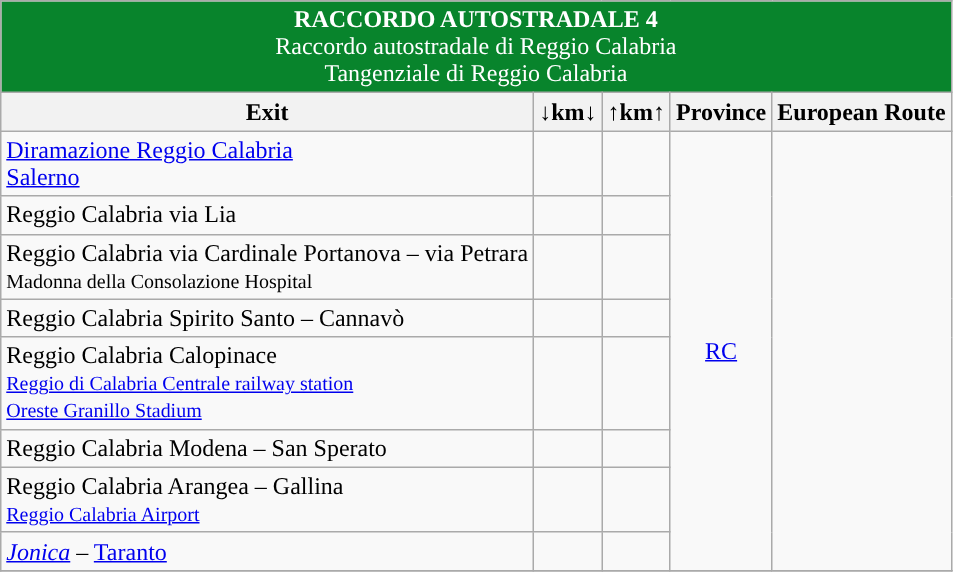<table class="wikitable" border="1">
<tr align="center" bgcolor="08842C" style="color: white;font-size:100%;">
<td colspan="6"><strong> RACCORDO AUTOSTRADALE 4</strong><br>Raccordo autostradale di Reggio Calabria<br>Tangenziale di Reggio Calabria</td>
</tr>
<tr>
<th style="text-align:center;"><strong>Exit</strong></th>
<th style="text-align:center;"><strong>↓km↓</strong></th>
<th style="text-align:center;"><strong>↑km↑</strong></th>
<th align="center"><strong>Province</strong></th>
<th align="center"><strong>European Route</strong></th>
</tr>
<tr>
<td>  <a href='#'>Diramazione Reggio Calabria</a><br>  <a href='#'>Salerno</a></td>
<td></td>
<td></td>
<td rowspan="8" align="center"><a href='#'>RC</a></td>
<td rowspan="8" align="center"></td>
</tr>
<tr>
<td> Reggio Calabria via Lia</td>
<td></td>
<td></td>
</tr>
<tr>
<td> Reggio Calabria via Cardinale Portanova – via Petrara<br><small> Madonna della Consolazione Hospital</small></td>
<td></td>
<td></td>
</tr>
<tr>
<td> Reggio Calabria Spirito Santo – Cannavò</td>
<td></td>
<td></td>
</tr>
<tr>
<td> Reggio Calabria Calopinace<br><small> <a href='#'>Reggio di Calabria Centrale railway station</a></small><br><small> <a href='#'>Oreste Granillo Stadium</a></small></td>
<td></td>
<td></td>
</tr>
<tr>
<td> Reggio Calabria Modena – San Sperato</td>
<td></td>
<td></td>
</tr>
<tr>
<td> Reggio Calabria Arangea – Gallina<br><small> <a href='#'>Reggio Calabria Airport</a></small></td>
<td></td>
<td></td>
</tr>
<tr>
<td>    <em><a href='#'>Jonica</a></em> – <a href='#'>Taranto</a></td>
<td></td>
<td></td>
</tr>
<tr>
</tr>
</table>
